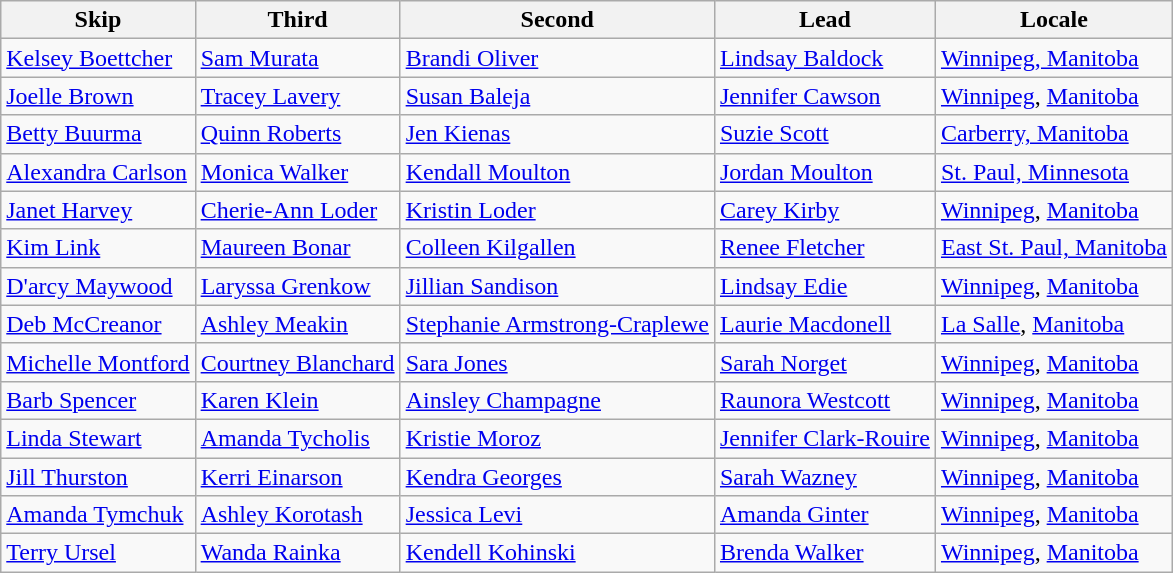<table class=wikitable>
<tr>
<th>Skip</th>
<th>Third</th>
<th>Second</th>
<th>Lead</th>
<th>Locale</th>
</tr>
<tr>
<td><a href='#'>Kelsey Boettcher</a></td>
<td><a href='#'>Sam Murata</a></td>
<td><a href='#'>Brandi Oliver</a></td>
<td><a href='#'>Lindsay Baldock</a></td>
<td> <a href='#'>Winnipeg, Manitoba</a></td>
</tr>
<tr>
<td><a href='#'>Joelle Brown</a></td>
<td><a href='#'>Tracey Lavery</a></td>
<td><a href='#'>Susan Baleja</a></td>
<td><a href='#'>Jennifer Cawson</a></td>
<td> <a href='#'>Winnipeg</a>, <a href='#'>Manitoba</a></td>
</tr>
<tr>
<td><a href='#'>Betty Buurma</a></td>
<td><a href='#'>Quinn Roberts</a></td>
<td><a href='#'>Jen Kienas</a></td>
<td><a href='#'>Suzie Scott</a></td>
<td> <a href='#'>Carberry, Manitoba</a></td>
</tr>
<tr>
<td><a href='#'>Alexandra Carlson</a></td>
<td><a href='#'>Monica Walker</a></td>
<td><a href='#'>Kendall Moulton</a></td>
<td><a href='#'>Jordan Moulton</a></td>
<td> <a href='#'>St. Paul, Minnesota</a></td>
</tr>
<tr>
<td><a href='#'>Janet Harvey</a></td>
<td><a href='#'>Cherie-Ann Loder</a></td>
<td><a href='#'>Kristin Loder</a></td>
<td><a href='#'>Carey Kirby</a></td>
<td> <a href='#'>Winnipeg</a>, <a href='#'>Manitoba</a></td>
</tr>
<tr>
<td><a href='#'>Kim Link</a></td>
<td><a href='#'>Maureen Bonar</a></td>
<td><a href='#'>Colleen Kilgallen</a></td>
<td><a href='#'>Renee Fletcher</a></td>
<td> <a href='#'>East St. Paul, Manitoba</a></td>
</tr>
<tr>
<td><a href='#'>D'arcy Maywood</a></td>
<td><a href='#'>Laryssa Grenkow</a></td>
<td><a href='#'>Jillian Sandison</a></td>
<td><a href='#'>Lindsay Edie</a></td>
<td> <a href='#'>Winnipeg</a>, <a href='#'>Manitoba</a></td>
</tr>
<tr>
<td><a href='#'>Deb McCreanor</a></td>
<td><a href='#'>Ashley Meakin</a></td>
<td><a href='#'>Stephanie Armstrong-Craplewe</a></td>
<td><a href='#'>Laurie Macdonell</a></td>
<td> <a href='#'>La Salle</a>, <a href='#'>Manitoba</a></td>
</tr>
<tr>
<td><a href='#'>Michelle Montford</a></td>
<td><a href='#'>Courtney Blanchard</a></td>
<td><a href='#'>Sara Jones</a></td>
<td><a href='#'>Sarah Norget</a></td>
<td> <a href='#'>Winnipeg</a>, <a href='#'>Manitoba</a></td>
</tr>
<tr>
<td><a href='#'>Barb Spencer</a></td>
<td><a href='#'>Karen Klein</a></td>
<td><a href='#'>Ainsley Champagne</a></td>
<td><a href='#'>Raunora Westcott</a></td>
<td> <a href='#'>Winnipeg</a>, <a href='#'>Manitoba</a></td>
</tr>
<tr>
<td><a href='#'>Linda Stewart</a></td>
<td><a href='#'>Amanda Tycholis</a></td>
<td><a href='#'>Kristie Moroz</a></td>
<td><a href='#'>Jennifer Clark-Rouire</a></td>
<td> <a href='#'>Winnipeg</a>, <a href='#'>Manitoba</a></td>
</tr>
<tr>
<td><a href='#'>Jill Thurston</a></td>
<td><a href='#'>Kerri Einarson</a></td>
<td><a href='#'>Kendra Georges</a></td>
<td><a href='#'>Sarah Wazney</a></td>
<td> <a href='#'>Winnipeg</a>, <a href='#'>Manitoba</a></td>
</tr>
<tr>
<td><a href='#'>Amanda Tymchuk</a></td>
<td><a href='#'>Ashley Korotash</a></td>
<td><a href='#'>Jessica Levi</a></td>
<td><a href='#'>Amanda Ginter</a></td>
<td> <a href='#'>Winnipeg</a>, <a href='#'>Manitoba</a></td>
</tr>
<tr>
<td><a href='#'>Terry Ursel</a></td>
<td><a href='#'>Wanda Rainka</a></td>
<td><a href='#'>Kendell Kohinski</a></td>
<td><a href='#'>Brenda Walker</a></td>
<td> <a href='#'>Winnipeg</a>, <a href='#'>Manitoba</a></td>
</tr>
</table>
